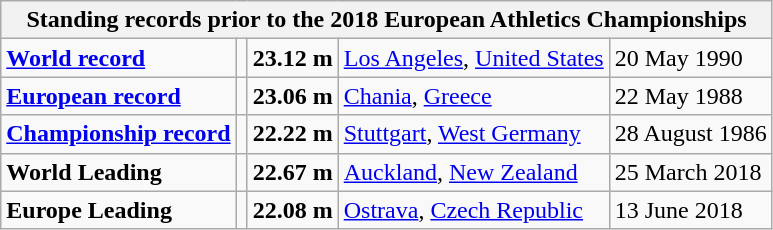<table class="wikitable">
<tr>
<th colspan="5">Standing records prior to the 2018 European Athletics Championships</th>
</tr>
<tr>
<td><strong><a href='#'>World record</a></strong></td>
<td></td>
<td><strong>23.12 m</strong></td>
<td><a href='#'>Los Angeles</a>, <a href='#'>United States</a></td>
<td>20 May 1990</td>
</tr>
<tr>
<td><strong><a href='#'>European record</a></strong></td>
<td></td>
<td><strong>23.06 m</strong></td>
<td><a href='#'>Chania</a>, <a href='#'>Greece</a></td>
<td>22 May 1988</td>
</tr>
<tr>
<td><strong><a href='#'>Championship record</a></strong></td>
<td></td>
<td><strong>22.22 m</strong></td>
<td><a href='#'>Stuttgart</a>, <a href='#'>West Germany</a></td>
<td>28 August 1986</td>
</tr>
<tr>
<td><strong>World Leading</strong></td>
<td></td>
<td><strong>22.67 m</strong></td>
<td><a href='#'>Auckland</a>, <a href='#'>New Zealand</a></td>
<td>25 March 2018</td>
</tr>
<tr>
<td><strong>Europe Leading</strong></td>
<td></td>
<td><strong>22.08 m</strong></td>
<td><a href='#'>Ostrava</a>, <a href='#'>Czech Republic</a></td>
<td>13 June 2018</td>
</tr>
</table>
